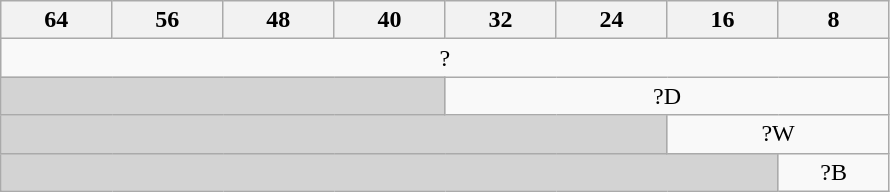<table class="wikitable">
<tr>
<th style="width:50pt;">64</th>
<th style="width:50pt;">56</th>
<th style="width:50pt;">48</th>
<th style="width:50pt;">40</th>
<th style="width:50pt;">32</th>
<th style="width:50pt;">24</th>
<th style="width:50pt;">16</th>
<th style="width:50pt;">8</th>
</tr>
<tr>
<td colspan="8" style="text-align:center;">?</td>
</tr>
<tr>
<td colspan="4" style="background:lightgrey"></td>
<td colspan="4" style="text-align:center;">?D</td>
</tr>
<tr>
<td colspan="6" style="background:lightgrey"></td>
<td colspan="2" style="text-align:center;">?W</td>
</tr>
<tr>
<td colspan="7" style="background:lightgrey"></td>
<td style="text-align:center;">?B</td>
</tr>
</table>
